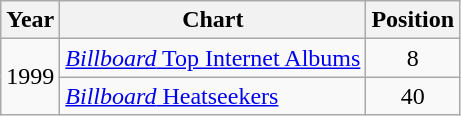<table class="wikitable">
<tr>
<th>Year</th>
<th>Chart</th>
<th>Position</th>
</tr>
<tr>
<td rowspan="2">1999</td>
<td><a href='#'><em>Billboard</em> Top Internet Albums</a></td>
<td align="center">8</td>
</tr>
<tr>
<td><a href='#'><em>Billboard</em> Heatseekers</a></td>
<td align="center">40</td>
</tr>
</table>
